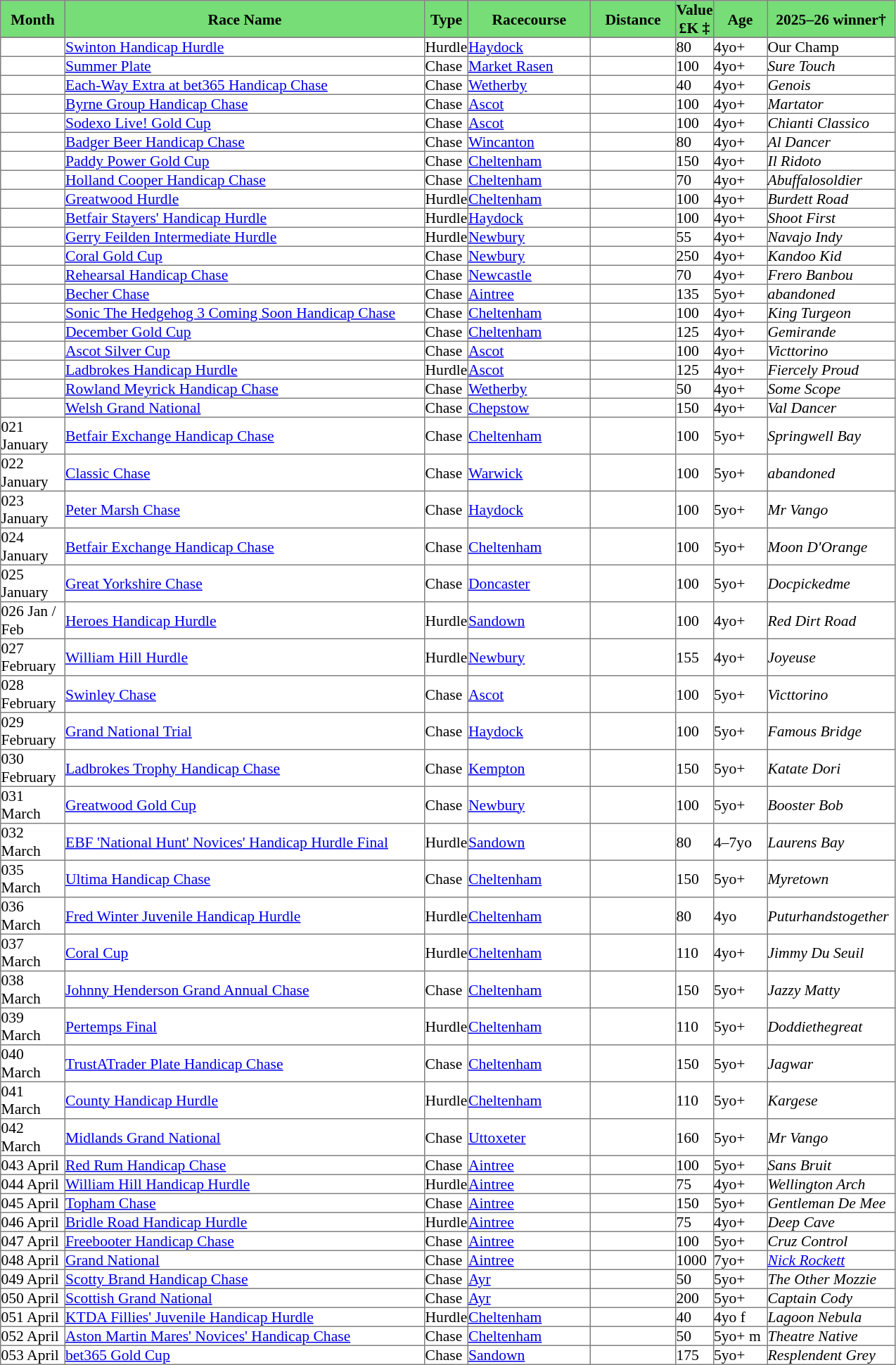<table class = "sortable" | border="1" cellpadding="0" style="border-collapse: collapse; font-size:90%">
<tr bgcolor="#77dd77" align="center"hero>
<th width="60px"><strong>Month</strong><br></th>
<th width="340px"><strong>Race Name</strong><br></th>
<th width="40px"><strong>Type</strong><br></th>
<th width="115px"><strong>Racecourse</strong><br></th>
<th width="80px"><strong>Distance</strong> <br></th>
<th Width="30px"><strong>Value £K</strong> ‡ <br></th>
<th width="50px"><strong>Age</strong><br></th>
<th width="120px"><strong>2025–26 winner†</strong><br></th>
</tr>
<tr>
</tr>
<tr>
<td></td>
<td><a href='#'>Swinton Handicap Hurdle</a></td>
<td>Hurdle</td>
<td><a href='#'>Haydock</a></td>
<td></td>
<td>80</td>
<td>4yo+</td>
<td>Our Champ</td>
</tr>
<tr>
<td></td>
<td><a href='#'>Summer Plate</a></td>
<td>Chase</td>
<td><a href='#'>Market Rasen</a></td>
<td></td>
<td>100</td>
<td>4yo+</td>
<td><em>Sure Touch</em></td>
</tr>
<tr>
<td></td>
<td><a href='#'>Each-Way Extra at bet365 Handicap Chase</a></td>
<td>Chase</td>
<td><a href='#'>Wetherby</a></td>
<td></td>
<td>40</td>
<td>4yo+</td>
<td><em>Genois</em></td>
</tr>
<tr>
<td></td>
<td><a href='#'>Byrne Group Handicap Chase</a></td>
<td>Chase</td>
<td><a href='#'>Ascot</a></td>
<td></td>
<td>100</td>
<td>4yo+</td>
<td><em>Martator</em></td>
</tr>
<tr>
<td></td>
<td><a href='#'>Sodexo Live! Gold Cup</a></td>
<td>Chase</td>
<td><a href='#'>Ascot</a></td>
<td></td>
<td>100</td>
<td>4yo+</td>
<td><em>Chianti Classico</em></td>
</tr>
<tr>
<td></td>
<td><a href='#'>Badger Beer Handicap Chase</a></td>
<td>Chase</td>
<td><a href='#'>Wincanton</a></td>
<td></td>
<td>80</td>
<td>4yo+</td>
<td><em>Al Dancer</em></td>
</tr>
<tr>
<td></td>
<td><a href='#'>Paddy Power Gold Cup</a></td>
<td>Chase</td>
<td><a href='#'>Cheltenham</a></td>
<td></td>
<td>150</td>
<td>4yo+</td>
<td><em>Il Ridoto</em></td>
</tr>
<tr>
<td></td>
<td><a href='#'>Holland Cooper Handicap Chase</a></td>
<td>Chase</td>
<td><a href='#'>Cheltenham</a></td>
<td></td>
<td>70</td>
<td>4yo+</td>
<td><em>Abuffalosoldier</em></td>
</tr>
<tr>
<td></td>
<td><a href='#'>Greatwood Hurdle</a></td>
<td>Hurdle</td>
<td><a href='#'>Cheltenham</a></td>
<td></td>
<td>100</td>
<td>4yo+</td>
<td><em>Burdett Road</em></td>
</tr>
<tr>
<td></td>
<td><a href='#'>Betfair Stayers' Handicap Hurdle</a></td>
<td>Hurdle</td>
<td><a href='#'>Haydock</a></td>
<td></td>
<td>100</td>
<td>4yo+</td>
<td><em>Shoot First</em></td>
</tr>
<tr>
<td></td>
<td><a href='#'>Gerry Feilden Intermediate Hurdle</a></td>
<td>Hurdle</td>
<td><a href='#'>Newbury</a></td>
<td></td>
<td>55</td>
<td>4yo+</td>
<td><em>Navajo Indy</em></td>
</tr>
<tr>
<td></td>
<td><a href='#'>Coral Gold Cup</a></td>
<td>Chase</td>
<td><a href='#'>Newbury</a></td>
<td></td>
<td>250</td>
<td>4yo+</td>
<td><em>Kandoo Kid</em></td>
</tr>
<tr>
<td></td>
<td><a href='#'>Rehearsal Handicap Chase</a></td>
<td>Chase</td>
<td><a href='#'>Newcastle</a></td>
<td></td>
<td>70</td>
<td>4yo+</td>
<td><em>Frero Banbou</em></td>
</tr>
<tr>
<td></td>
<td><a href='#'>Becher Chase</a></td>
<td>Chase</td>
<td><a href='#'>Aintree</a></td>
<td></td>
<td>135</td>
<td>5yo+</td>
<td><em>abandoned</em></td>
</tr>
<tr>
<td></td>
<td><a href='#'>Sonic The Hedgehog 3 Coming Soon Handicap Chase</a></td>
<td>Chase</td>
<td><a href='#'>Cheltenham</a></td>
<td></td>
<td>100</td>
<td>4yo+</td>
<td><em>King Turgeon</em></td>
</tr>
<tr>
<td></td>
<td><a href='#'>December Gold Cup</a></td>
<td>Chase</td>
<td><a href='#'>Cheltenham</a></td>
<td></td>
<td>125</td>
<td>4yo+</td>
<td><em>Gemirande</em></td>
</tr>
<tr>
<td></td>
<td><a href='#'>Ascot Silver Cup</a></td>
<td>Chase</td>
<td><a href='#'>Ascot</a></td>
<td></td>
<td>100</td>
<td>4yo+</td>
<td><em>Victtorino</em></td>
</tr>
<tr>
<td></td>
<td><a href='#'>Ladbrokes Handicap Hurdle</a></td>
<td>Hurdle</td>
<td><a href='#'>Ascot</a></td>
<td></td>
<td>125</td>
<td>4yo+</td>
<td><em>Fiercely Proud</em></td>
</tr>
<tr>
<td></td>
<td><a href='#'>Rowland Meyrick Handicap Chase</a></td>
<td>Chase</td>
<td><a href='#'>Wetherby</a></td>
<td></td>
<td>50</td>
<td>4yo+</td>
<td><em>Some Scope</em></td>
</tr>
<tr>
<td></td>
<td><a href='#'>Welsh Grand National</a></td>
<td>Chase</td>
<td><a href='#'>Chepstow</a></td>
<td></td>
<td>150</td>
<td>4yo+</td>
<td><em>Val Dancer</em></td>
</tr>
<tr>
<td><span>021</span> January</td>
<td><a href='#'>Betfair Exchange Handicap Chase</a></td>
<td>Chase</td>
<td><a href='#'>Cheltenham</a></td>
<td></td>
<td>100</td>
<td>5yo+</td>
<td><em>Springwell Bay</em></td>
</tr>
<tr>
<td><span>022</span> January</td>
<td><a href='#'>Classic Chase</a></td>
<td>Chase</td>
<td><a href='#'>Warwick</a></td>
<td></td>
<td>100</td>
<td>5yo+</td>
<td><em>abandoned</em></td>
</tr>
<tr>
<td><span>023</span> January</td>
<td><a href='#'>Peter Marsh Chase</a></td>
<td>Chase</td>
<td><a href='#'>Haydock</a></td>
<td></td>
<td>100</td>
<td>5yo+</td>
<td><em>Mr Vango</em></td>
</tr>
<tr>
<td><span>024</span> January</td>
<td><a href='#'>Betfair Exchange Handicap Chase</a></td>
<td>Chase</td>
<td><a href='#'>Cheltenham</a></td>
<td></td>
<td>100</td>
<td>5yo+</td>
<td><em>Moon D'Orange</em></td>
</tr>
<tr>
<td><span>025</span> January</td>
<td><a href='#'>Great Yorkshire Chase</a></td>
<td>Chase</td>
<td><a href='#'>Doncaster</a></td>
<td></td>
<td>100</td>
<td>5yo+</td>
<td><em>Docpickedme</em></td>
</tr>
<tr>
<td><span>026</span> Jan / Feb</td>
<td><a href='#'>Heroes Handicap Hurdle</a></td>
<td>Hurdle</td>
<td><a href='#'>Sandown</a></td>
<td></td>
<td>100</td>
<td>4yo+</td>
<td><em>Red Dirt Road</em></td>
</tr>
<tr>
<td><span>027</span> February</td>
<td><a href='#'>William Hill Hurdle</a></td>
<td>Hurdle</td>
<td><a href='#'>Newbury</a></td>
<td></td>
<td>155</td>
<td>4yo+</td>
<td><em>Joyeuse</em></td>
</tr>
<tr>
<td><span>028</span> February</td>
<td><a href='#'>Swinley Chase</a></td>
<td>Chase</td>
<td><a href='#'>Ascot</a></td>
<td></td>
<td>100</td>
<td>5yo+</td>
<td><em>Victtorino</em></td>
</tr>
<tr>
<td><span>029</span> February</td>
<td><a href='#'>Grand National Trial</a></td>
<td>Chase</td>
<td><a href='#'>Haydock</a></td>
<td></td>
<td>100</td>
<td>5yo+</td>
<td><em>Famous Bridge</em></td>
</tr>
<tr>
<td><span>030</span> February</td>
<td><a href='#'>Ladbrokes Trophy Handicap Chase</a></td>
<td>Chase</td>
<td><a href='#'>Kempton</a></td>
<td></td>
<td>150</td>
<td>5yo+</td>
<td><em>Katate Dori</em></td>
</tr>
<tr>
<td><span>031</span> March</td>
<td><a href='#'>Greatwood Gold Cup</a></td>
<td>Chase</td>
<td><a href='#'>Newbury</a></td>
<td></td>
<td>100</td>
<td>5yo+</td>
<td><em>Booster Bob</em></td>
</tr>
<tr>
<td><span>032</span> March</td>
<td><a href='#'>EBF 'National Hunt' Novices' Handicap Hurdle Final</a></td>
<td>Hurdle</td>
<td><a href='#'>Sandown</a></td>
<td></td>
<td>80</td>
<td>4–7yo</td>
<td><em>Laurens Bay</em></td>
</tr>
<tr>
<td><span>035</span> March</td>
<td><a href='#'>Ultima Handicap Chase</a></td>
<td>Chase</td>
<td><a href='#'>Cheltenham</a></td>
<td></td>
<td>150</td>
<td>5yo+</td>
<td><em>Myretown</em></td>
</tr>
<tr>
<td><span>036</span> March</td>
<td><a href='#'>Fred Winter Juvenile Handicap Hurdle</a></td>
<td>Hurdle</td>
<td><a href='#'>Cheltenham</a></td>
<td></td>
<td>80</td>
<td>4yo</td>
<td><em>Puturhandstogether</em></td>
</tr>
<tr>
<td><span>037</span> March</td>
<td><a href='#'>Coral Cup</a></td>
<td>Hurdle</td>
<td><a href='#'>Cheltenham</a></td>
<td></td>
<td>110</td>
<td>4yo+</td>
<td><em>Jimmy Du Seuil</em></td>
</tr>
<tr>
<td><span>038</span> March</td>
<td><a href='#'>Johnny Henderson Grand Annual Chase</a></td>
<td>Chase</td>
<td><a href='#'>Cheltenham</a></td>
<td></td>
<td>150</td>
<td>5yo+</td>
<td><em>Jazzy Matty</em></td>
</tr>
<tr>
<td><span>039</span> March</td>
<td><a href='#'>Pertemps Final</a></td>
<td>Hurdle</td>
<td><a href='#'>Cheltenham</a></td>
<td></td>
<td>110</td>
<td>5yo+</td>
<td><em>Doddiethegreat</em></td>
</tr>
<tr>
<td><span>040</span> March</td>
<td><a href='#'>TrustATrader Plate Handicap Chase</a></td>
<td>Chase</td>
<td><a href='#'>Cheltenham</a></td>
<td></td>
<td>150</td>
<td>5yo+</td>
<td><em>Jagwar</em></td>
</tr>
<tr>
<td><span>041</span> March</td>
<td><a href='#'>County Handicap Hurdle</a></td>
<td>Hurdle</td>
<td><a href='#'>Cheltenham</a></td>
<td></td>
<td>110</td>
<td>5yo+</td>
<td><em>Kargese</em></td>
</tr>
<tr>
<td><span>042</span> March</td>
<td><a href='#'>Midlands Grand National</a></td>
<td>Chase</td>
<td><a href='#'>Uttoxeter</a></td>
<td></td>
<td>160</td>
<td>5yo+</td>
<td><em>Mr Vango</em></td>
</tr>
<tr>
<td><span>043</span> April</td>
<td><a href='#'>Red Rum Handicap Chase</a></td>
<td>Chase</td>
<td><a href='#'>Aintree</a></td>
<td></td>
<td>100</td>
<td>5yo+</td>
<td><em>Sans Bruit</em></td>
</tr>
<tr>
<td><span>044</span> April</td>
<td><a href='#'>William Hill Handicap Hurdle</a></td>
<td>Hurdle</td>
<td><a href='#'>Aintree</a></td>
<td></td>
<td>75</td>
<td>4yo+</td>
<td><em>Wellington Arch</em></td>
</tr>
<tr>
<td><span>045</span> April</td>
<td><a href='#'>Topham Chase</a></td>
<td>Chase</td>
<td><a href='#'>Aintree</a></td>
<td></td>
<td>150</td>
<td>5yo+</td>
<td><em>Gentleman De Mee</em></td>
</tr>
<tr>
<td><span>046</span> April</td>
<td><a href='#'>Bridle Road Handicap Hurdle</a></td>
<td>Hurdle</td>
<td><a href='#'>Aintree</a></td>
<td></td>
<td>75</td>
<td>4yo+</td>
<td><em>Deep Cave</em></td>
</tr>
<tr>
<td><span>047</span> April</td>
<td><a href='#'>Freebooter Handicap Chase</a></td>
<td>Chase</td>
<td><a href='#'>Aintree</a></td>
<td></td>
<td>100</td>
<td>5yo+</td>
<td><em>Cruz Control</em></td>
</tr>
<tr>
<td><span>048</span> April</td>
<td><a href='#'>Grand National</a></td>
<td>Chase</td>
<td><a href='#'>Aintree</a></td>
<td></td>
<td>1000</td>
<td>7yo+</td>
<td><em><a href='#'>Nick Rockett</a></em></td>
</tr>
<tr>
<td><span>049</span> April</td>
<td><a href='#'>Scotty Brand Handicap Chase</a></td>
<td>Chase</td>
<td><a href='#'>Ayr</a></td>
<td></td>
<td>50</td>
<td>5yo+</td>
<td><em>The Other Mozzie</em></td>
</tr>
<tr>
<td><span>050</span> April</td>
<td><a href='#'>Scottish Grand National</a></td>
<td>Chase</td>
<td><a href='#'>Ayr</a></td>
<td></td>
<td>200</td>
<td>5yo+</td>
<td><em>Captain Cody</em></td>
</tr>
<tr>
<td><span>051</span> April</td>
<td><a href='#'>KTDA Fillies' Juvenile Handicap Hurdle</a></td>
<td>Hurdle</td>
<td><a href='#'>Cheltenham</a></td>
<td></td>
<td>40</td>
<td>4yo f</td>
<td><em>Lagoon Nebula</em></td>
</tr>
<tr>
<td><span>052</span> April</td>
<td><a href='#'>Aston Martin Mares' Novices' Handicap Chase</a></td>
<td>Chase</td>
<td><a href='#'>Cheltenham</a></td>
<td></td>
<td>50</td>
<td>5yo+ m</td>
<td><em>Theatre Native</em></td>
</tr>
<tr>
<td><span>053</span> April</td>
<td><a href='#'>bet365 Gold Cup</a></td>
<td>Chase</td>
<td><a href='#'>Sandown</a></td>
<td></td>
<td>175</td>
<td>5yo+</td>
<td><em>Resplendent Grey</em></td>
</tr>
</table>
